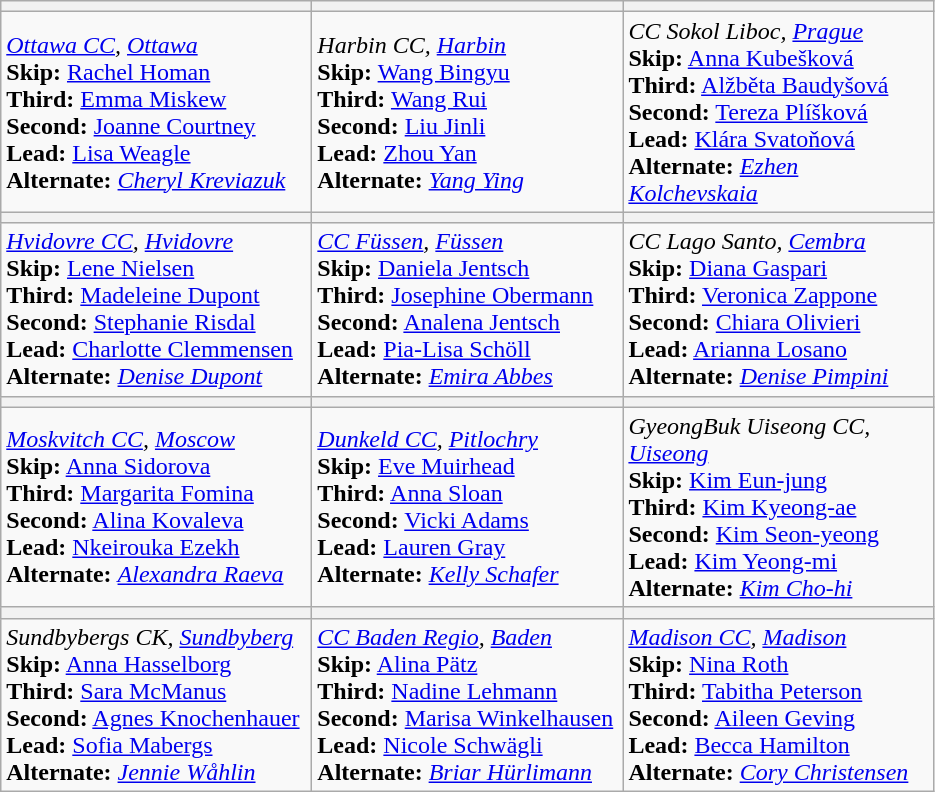<table class=wikitable>
<tr>
<th width=200></th>
<th width=200></th>
<th width=200></th>
</tr>
<tr>
<td><em><a href='#'>Ottawa CC</a>, <a href='#'>Ottawa</a></em><br><strong>Skip:</strong> <a href='#'>Rachel Homan</a><br>
<strong>Third:</strong> <a href='#'>Emma Miskew</a><br>
<strong>Second:</strong> <a href='#'>Joanne Courtney</a><br>
<strong>Lead:</strong> <a href='#'>Lisa Weagle</a><br>
<strong>Alternate:</strong> <em><a href='#'>Cheryl Kreviazuk</a></em></td>
<td><em>Harbin CC, <a href='#'>Harbin</a></em><br><strong>Skip:</strong> <a href='#'>Wang Bingyu</a><br> 
<strong>Third:</strong> <a href='#'>Wang Rui</a><br>
<strong>Second:</strong> <a href='#'>Liu Jinli</a><br> 
<strong>Lead:</strong> <a href='#'>Zhou Yan</a><br> 
<strong>Alternate:</strong> <em><a href='#'>Yang Ying</a></em></td>
<td><em>CC Sokol Liboc, <a href='#'>Prague</a></em><br><strong>Skip:</strong> <a href='#'>Anna Kubešková</a><br>
<strong>Third:</strong> <a href='#'>Alžběta Baudyšová</a><br>
<strong>Second:</strong> <a href='#'>Tereza Plíšková</a><br>
<strong>Lead:</strong> <a href='#'>Klára Svatoňová</a><br>
<strong>Alternate:</strong> <em><a href='#'>Ezhen Kolchevskaia</a></em></td>
</tr>
<tr>
<th width=200></th>
<th width=200></th>
<th width=200></th>
</tr>
<tr>
<td><em><a href='#'>Hvidovre CC</a>, <a href='#'>Hvidovre</a></em><br><strong>Skip:</strong> <a href='#'>Lene Nielsen</a><br> 
<strong>Third:</strong> <a href='#'>Madeleine Dupont</a><br>
<strong>Second:</strong> <a href='#'>Stephanie Risdal</a><br>
<strong>Lead:</strong> <a href='#'>Charlotte Clemmensen</a><br>
<strong>Alternate:</strong> <em><a href='#'>Denise Dupont</a></em></td>
<td><em><a href='#'>CC Füssen</a>, <a href='#'>Füssen</a></em><br><strong>Skip:</strong> <a href='#'>Daniela Jentsch</a><br>
<strong>Third:</strong> <a href='#'>Josephine Obermann</a> <br>
<strong>Second:</strong> <a href='#'>Analena Jentsch</a><br>
<strong>Lead:</strong> <a href='#'>Pia-Lisa Schöll</a><br>
<strong>Alternate:</strong> <em><a href='#'>Emira Abbes</a></em></td>
<td><em>CC Lago Santo, <a href='#'>Cembra</a></em><br><strong>Skip:</strong> <a href='#'>Diana Gaspari</a><br>
<strong>Third:</strong> <a href='#'>Veronica Zappone</a><br>
<strong>Second:</strong> <a href='#'>Chiara Olivieri</a><br>
<strong>Lead:</strong> <a href='#'>Arianna Losano</a><br>
<strong>Alternate:</strong> <em><a href='#'>Denise Pimpini</a></em></td>
</tr>
<tr>
<th width=200></th>
<th width=200></th>
<th width=200></th>
</tr>
<tr>
<td><em><a href='#'>Moskvitch CC</a>, <a href='#'>Moscow</a></em><br><strong>Skip:</strong> <a href='#'>Anna Sidorova</a><br>
<strong>Third:</strong> <a href='#'>Margarita Fomina</a><br>
<strong>Second:</strong> <a href='#'>Alina Kovaleva</a><br>
<strong>Lead:</strong> <a href='#'>Nkeirouka Ezekh</a><br>
<strong>Alternate:</strong> <em><a href='#'>Alexandra Raeva</a></em></td>
<td><em><a href='#'>Dunkeld CC</a>, <a href='#'>Pitlochry</a></em><br><strong>Skip:</strong> <a href='#'>Eve Muirhead</a><br>
<strong>Third:</strong> <a href='#'>Anna Sloan</a><br>
<strong>Second:</strong> <a href='#'>Vicki Adams</a><br>
<strong>Lead:</strong> <a href='#'>Lauren Gray</a><br>
<strong>Alternate:</strong> <em><a href='#'>Kelly Schafer</a></em></td>
<td><em>GyeongBuk Uiseong CC, <a href='#'>Uiseong</a></em><br><strong>Skip:</strong> <a href='#'>Kim Eun-jung</a><br>
<strong>Third:</strong> <a href='#'>Kim Kyeong-ae</a><br>
<strong>Second:</strong> <a href='#'>Kim Seon-yeong</a><br>
<strong>Lead:</strong> <a href='#'>Kim Yeong-mi</a><br>
<strong>Alternate:</strong> <em><a href='#'>Kim Cho-hi</a></em></td>
</tr>
<tr>
<th width=200></th>
<th width=200></th>
<th width=200></th>
</tr>
<tr>
<td><em>Sundbybergs CK, <a href='#'>Sundbyberg</a></em><br><strong>Skip:</strong> <a href='#'>Anna Hasselborg</a><br>
<strong>Third:</strong> <a href='#'>Sara McManus</a><br>
<strong>Second:</strong> <a href='#'>Agnes Knochenhauer</a><br>
<strong>Lead:</strong> <a href='#'>Sofia Mabergs</a><br>
<strong>Alternate:</strong> <em><a href='#'>Jennie Wåhlin</a></em></td>
<td><em><a href='#'>CC Baden Regio</a>, <a href='#'>Baden</a></em><br><strong>Skip:</strong> <a href='#'>Alina Pätz</a><br>
<strong>Third:</strong> <a href='#'>Nadine Lehmann</a><br>
<strong>Second:</strong> <a href='#'>Marisa Winkelhausen</a><br>
<strong>Lead:</strong> <a href='#'>Nicole Schwägli</a><br>
<strong>Alternate:</strong> <em><a href='#'>Briar Hürlimann</a></em></td>
<td><em><a href='#'>Madison CC</a>, <a href='#'>Madison</a></em><br><strong>Skip:</strong> <a href='#'>Nina Roth</a><br>
<strong>Third:</strong> <a href='#'>Tabitha Peterson</a><br>
<strong>Second:</strong> <a href='#'>Aileen Geving</a><br>
<strong>Lead:</strong> <a href='#'>Becca Hamilton</a><br>
<strong>Alternate:</strong> <em><a href='#'>Cory Christensen</a></em></td>
</tr>
</table>
